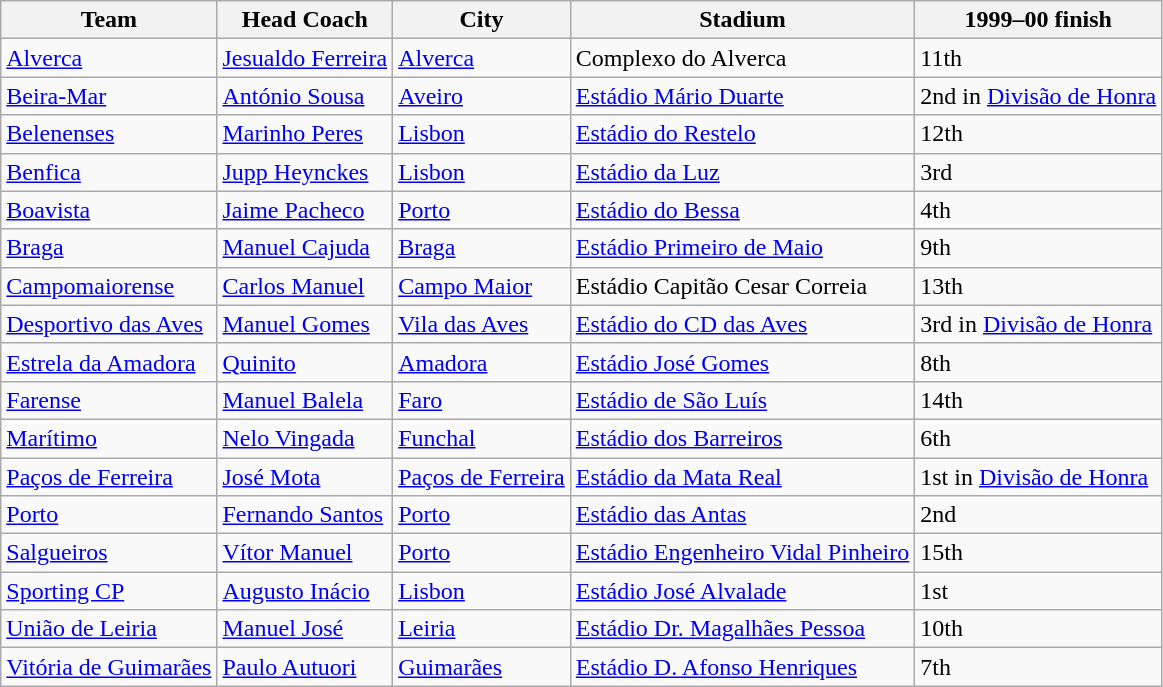<table class="wikitable sortable" style="text-align: left;">
<tr>
<th>Team</th>
<th>Head Coach</th>
<th>City</th>
<th>Stadium</th>
<th data-sort-type="number">1999–00 finish</th>
</tr>
<tr>
<td><a href='#'>Alverca</a></td>
<td> <a href='#'>Jesualdo Ferreira</a></td>
<td><a href='#'>Alverca</a></td>
<td>Complexo do Alverca</td>
<td>11th</td>
</tr>
<tr>
<td><a href='#'>Beira-Mar</a></td>
<td> <a href='#'>António Sousa</a></td>
<td><a href='#'>Aveiro</a></td>
<td><a href='#'>Estádio Mário Duarte</a></td>
<td>2nd in <a href='#'>Divisão de Honra</a></td>
</tr>
<tr>
<td><a href='#'>Belenenses</a></td>
<td> <a href='#'>Marinho Peres</a></td>
<td><a href='#'>Lisbon</a></td>
<td><a href='#'>Estádio do Restelo</a></td>
<td>12th</td>
</tr>
<tr>
<td><a href='#'>Benfica</a></td>
<td> <a href='#'>Jupp Heynckes</a></td>
<td><a href='#'>Lisbon</a></td>
<td><a href='#'>Estádio da Luz</a></td>
<td>3rd</td>
</tr>
<tr>
<td><a href='#'>Boavista</a></td>
<td> <a href='#'>Jaime Pacheco</a></td>
<td><a href='#'>Porto</a></td>
<td><a href='#'>Estádio do Bessa</a></td>
<td>4th</td>
</tr>
<tr>
<td><a href='#'>Braga</a></td>
<td> <a href='#'>Manuel Cajuda</a></td>
<td><a href='#'>Braga</a></td>
<td><a href='#'>Estádio Primeiro de Maio</a></td>
<td>9th</td>
</tr>
<tr>
<td><a href='#'>Campomaiorense</a></td>
<td> <a href='#'>Carlos Manuel</a></td>
<td><a href='#'>Campo Maior</a></td>
<td>Estádio Capitão Cesar Correia</td>
<td>13th</td>
</tr>
<tr>
<td><a href='#'>Desportivo das Aves</a></td>
<td> <a href='#'>Manuel Gomes</a></td>
<td><a href='#'>Vila das Aves</a></td>
<td><a href='#'>Estádio do CD das Aves</a></td>
<td>3rd in <a href='#'>Divisão de Honra</a></td>
</tr>
<tr>
<td><a href='#'>Estrela da Amadora</a></td>
<td> <a href='#'>Quinito</a></td>
<td><a href='#'>Amadora</a></td>
<td><a href='#'>Estádio José Gomes</a></td>
<td>8th</td>
</tr>
<tr>
<td><a href='#'>Farense</a></td>
<td> <a href='#'>Manuel Balela</a></td>
<td><a href='#'>Faro</a></td>
<td><a href='#'>Estádio de São Luís</a></td>
<td>14th</td>
</tr>
<tr>
<td><a href='#'>Marítimo</a></td>
<td> <a href='#'>Nelo Vingada</a></td>
<td><a href='#'>Funchal</a></td>
<td><a href='#'>Estádio dos Barreiros</a></td>
<td>6th</td>
</tr>
<tr>
<td><a href='#'>Paços de Ferreira</a></td>
<td> <a href='#'>José Mota</a></td>
<td><a href='#'>Paços de Ferreira</a></td>
<td><a href='#'>Estádio da Mata Real</a></td>
<td>1st in <a href='#'>Divisão de Honra</a></td>
</tr>
<tr>
<td><a href='#'>Porto</a></td>
<td> <a href='#'>Fernando Santos</a></td>
<td><a href='#'>Porto</a></td>
<td><a href='#'>Estádio das Antas</a></td>
<td>2nd</td>
</tr>
<tr>
<td><a href='#'>Salgueiros</a></td>
<td> <a href='#'>Vítor Manuel</a></td>
<td><a href='#'>Porto</a></td>
<td><a href='#'>Estádio Engenheiro Vidal Pinheiro</a></td>
<td>15th</td>
</tr>
<tr>
<td><a href='#'>Sporting CP</a></td>
<td> <a href='#'>Augusto Inácio</a></td>
<td><a href='#'>Lisbon</a></td>
<td><a href='#'>Estádio José Alvalade</a></td>
<td>1st</td>
</tr>
<tr>
<td><a href='#'>União de Leiria</a></td>
<td> <a href='#'>Manuel José</a></td>
<td><a href='#'>Leiria</a></td>
<td><a href='#'>Estádio Dr. Magalhães Pessoa</a></td>
<td>10th</td>
</tr>
<tr>
<td><a href='#'>Vitória de Guimarães</a></td>
<td> <a href='#'>Paulo Autuori</a></td>
<td><a href='#'>Guimarães</a></td>
<td><a href='#'>Estádio D. Afonso Henriques</a></td>
<td>7th</td>
</tr>
</table>
